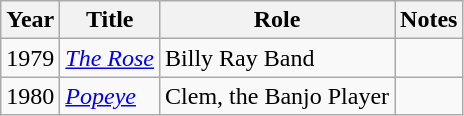<table class="wikitable">
<tr>
<th>Year</th>
<th>Title</th>
<th>Role</th>
<th>Notes</th>
</tr>
<tr>
<td>1979</td>
<td><em><a href='#'>The Rose</a></em></td>
<td>Billy Ray Band</td>
<td></td>
</tr>
<tr>
<td>1980</td>
<td><em><a href='#'>Popeye</a></em></td>
<td>Clem, the Banjo Player</td>
<td></td>
</tr>
</table>
